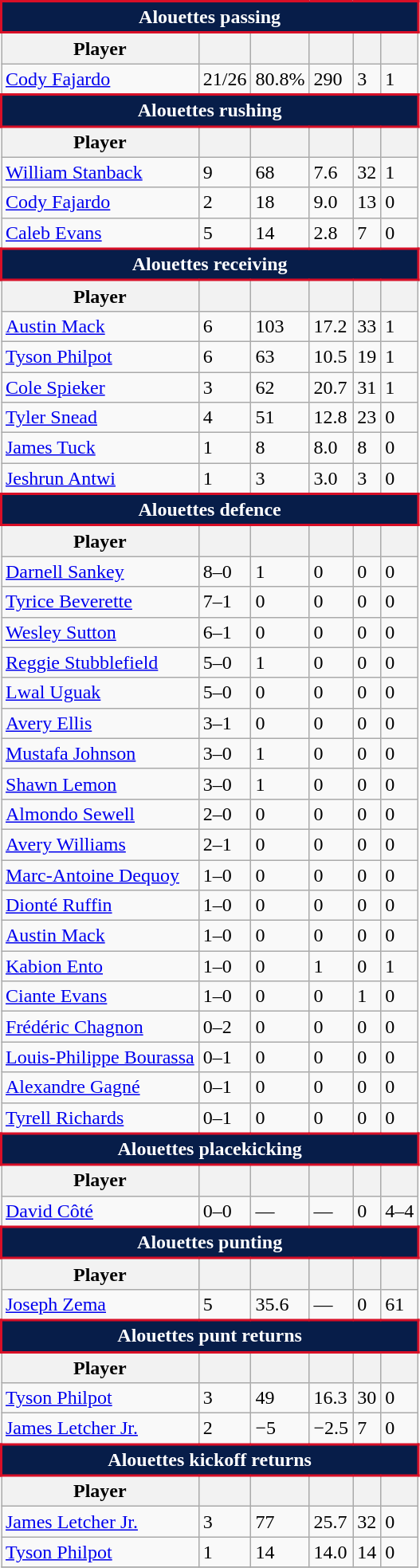<table class="wikitable">
<tr>
<th colspan="6" style="background:#071D49;color:white;border:2px solid #D70F27;">Alouettes passing</th>
</tr>
<tr>
<th>Player</th>
<th></th>
<th></th>
<th></th>
<th></th>
<th></th>
</tr>
<tr>
<td> <a href='#'>Cody Fajardo</a></td>
<td>21/26</td>
<td>80.8%</td>
<td>290</td>
<td>3</td>
<td>1</td>
</tr>
<tr>
<th colspan="6" style="background:#071D49;color:white;border:2px solid #D70F27;">Alouettes rushing</th>
</tr>
<tr>
<th>Player</th>
<th></th>
<th></th>
<th></th>
<th></th>
<th></th>
</tr>
<tr>
<td> <a href='#'>William Stanback</a></td>
<td>9</td>
<td>68</td>
<td>7.6</td>
<td>32</td>
<td>1</td>
</tr>
<tr>
<td> <a href='#'>Cody Fajardo</a></td>
<td>2</td>
<td>18</td>
<td>9.0</td>
<td>13</td>
<td>0</td>
</tr>
<tr>
<td> <a href='#'>Caleb Evans</a></td>
<td>5</td>
<td>14</td>
<td>2.8</td>
<td>7</td>
<td>0</td>
</tr>
<tr>
<th colspan="6" style="background:#071D49;color:white;border:2px solid #D70F27;">Alouettes receiving</th>
</tr>
<tr>
<th>Player</th>
<th></th>
<th></th>
<th></th>
<th></th>
<th></th>
</tr>
<tr>
<td> <a href='#'>Austin Mack</a></td>
<td>6</td>
<td>103</td>
<td>17.2</td>
<td>33</td>
<td>1</td>
</tr>
<tr>
<td> <a href='#'>Tyson Philpot</a></td>
<td>6</td>
<td>63</td>
<td>10.5</td>
<td>19</td>
<td>1</td>
</tr>
<tr>
<td> <a href='#'>Cole Spieker</a></td>
<td>3</td>
<td>62</td>
<td>20.7</td>
<td>31</td>
<td>1</td>
</tr>
<tr>
<td> <a href='#'>Tyler Snead</a></td>
<td>4</td>
<td>51</td>
<td>12.8</td>
<td>23</td>
<td>0</td>
</tr>
<tr>
<td> <a href='#'>James Tuck</a></td>
<td>1</td>
<td>8</td>
<td>8.0</td>
<td>8</td>
<td>0</td>
</tr>
<tr>
<td> <a href='#'>Jeshrun Antwi</a></td>
<td>1</td>
<td>3</td>
<td>3.0</td>
<td>3</td>
<td>0</td>
</tr>
<tr>
<th colspan="6" style="background:#071D49;color:white;border:2px solid #D70F27;">Alouettes defence</th>
</tr>
<tr>
<th>Player</th>
<th></th>
<th></th>
<th></th>
<th></th>
<th></th>
</tr>
<tr>
<td> <a href='#'>Darnell Sankey</a></td>
<td>8–0</td>
<td>1</td>
<td>0</td>
<td>0</td>
<td>0</td>
</tr>
<tr>
<td> <a href='#'>Tyrice Beverette</a></td>
<td>7–1</td>
<td>0</td>
<td>0</td>
<td>0</td>
<td>0</td>
</tr>
<tr>
<td> <a href='#'>Wesley Sutton</a></td>
<td>6–1</td>
<td>0</td>
<td>0</td>
<td>0</td>
<td>0</td>
</tr>
<tr>
<td> <a href='#'>Reggie Stubblefield</a></td>
<td>5–0</td>
<td>1</td>
<td>0</td>
<td>0</td>
<td>0</td>
</tr>
<tr>
<td> <a href='#'>Lwal Uguak</a></td>
<td>5–0</td>
<td>0</td>
<td>0</td>
<td>0</td>
<td>0</td>
</tr>
<tr>
<td> <a href='#'>Avery Ellis</a></td>
<td>3–1</td>
<td>0</td>
<td>0</td>
<td>0</td>
<td>0</td>
</tr>
<tr>
<td> <a href='#'>Mustafa Johnson</a></td>
<td>3–0</td>
<td>1</td>
<td>0</td>
<td>0</td>
<td>0</td>
</tr>
<tr>
<td> <a href='#'>Shawn Lemon</a></td>
<td>3–0</td>
<td>1</td>
<td>0</td>
<td>0</td>
<td>0</td>
</tr>
<tr>
<td> <a href='#'>Almondo Sewell</a></td>
<td>2–0</td>
<td>0</td>
<td>0</td>
<td>0</td>
<td>0</td>
</tr>
<tr>
<td> <a href='#'>Avery Williams</a></td>
<td>2–1</td>
<td>0</td>
<td>0</td>
<td>0</td>
<td>0</td>
</tr>
<tr>
<td> <a href='#'>Marc-Antoine Dequoy</a></td>
<td>1–0</td>
<td>0</td>
<td>0</td>
<td>0</td>
<td>0</td>
</tr>
<tr>
<td> <a href='#'>Dionté Ruffin</a></td>
<td>1–0</td>
<td>0</td>
<td>0</td>
<td>0</td>
<td>0</td>
</tr>
<tr>
<td> <a href='#'>Austin Mack</a></td>
<td>1–0</td>
<td>0</td>
<td>0</td>
<td>0</td>
<td>0</td>
</tr>
<tr>
<td> <a href='#'>Kabion Ento</a></td>
<td>1–0</td>
<td>0</td>
<td>1</td>
<td>0</td>
<td>1</td>
</tr>
<tr>
<td> <a href='#'>Ciante Evans</a></td>
<td>1–0</td>
<td>0</td>
<td>0</td>
<td>1</td>
<td>0</td>
</tr>
<tr>
<td> <a href='#'>Frédéric Chagnon</a></td>
<td>0–2</td>
<td>0</td>
<td>0</td>
<td>0</td>
<td>0</td>
</tr>
<tr>
<td> <a href='#'>Louis-Philippe Bourassa</a></td>
<td>0–1</td>
<td>0</td>
<td>0</td>
<td>0</td>
<td>0</td>
</tr>
<tr>
<td> <a href='#'>Alexandre Gagné</a></td>
<td>0–1</td>
<td>0</td>
<td>0</td>
<td>0</td>
<td>0</td>
</tr>
<tr>
<td> <a href='#'>Tyrell Richards</a></td>
<td>0–1</td>
<td>0</td>
<td>0</td>
<td>0</td>
<td>0</td>
</tr>
<tr>
<th colspan="6" style="background:#071D49;color:white;border:2px solid #D70F27;">Alouettes placekicking</th>
</tr>
<tr>
<th>Player</th>
<th></th>
<th></th>
<th></th>
<th></th>
<th></th>
</tr>
<tr>
<td> <a href='#'>David Côté</a></td>
<td>0–0</td>
<td>—</td>
<td>—</td>
<td>0</td>
<td>4–4</td>
</tr>
<tr>
<th colspan="6" style="background:#071D49;color:white;border:2px solid #D70F27;">Alouettes punting</th>
</tr>
<tr>
<th>Player</th>
<th></th>
<th></th>
<th></th>
<th></th>
<th></th>
</tr>
<tr>
<td> <a href='#'>Joseph Zema</a></td>
<td>5</td>
<td>35.6</td>
<td>—</td>
<td>0</td>
<td>61</td>
</tr>
<tr>
<th colspan="6" style="background:#071D49;color:white;border:2px solid #D70F27;">Alouettes punt returns</th>
</tr>
<tr>
<th>Player</th>
<th></th>
<th></th>
<th></th>
<th></th>
<th></th>
</tr>
<tr>
<td> <a href='#'>Tyson Philpot</a></td>
<td>3</td>
<td>49</td>
<td>16.3</td>
<td>30</td>
<td>0</td>
</tr>
<tr>
<td> <a href='#'>James Letcher Jr.</a></td>
<td>2</td>
<td>−5</td>
<td>−2.5</td>
<td>7</td>
<td>0</td>
</tr>
<tr>
<th colspan="6" style="background:#071D49;color:white;border:2px solid #D70F27;">Alouettes kickoff returns</th>
</tr>
<tr>
<th>Player</th>
<th></th>
<th></th>
<th></th>
<th></th>
<th></th>
</tr>
<tr>
<td> <a href='#'>James Letcher Jr.</a></td>
<td>3</td>
<td>77</td>
<td>25.7</td>
<td>32</td>
<td>0</td>
</tr>
<tr>
<td> <a href='#'>Tyson Philpot</a></td>
<td>1</td>
<td>14</td>
<td>14.0</td>
<td>14</td>
<td>0</td>
</tr>
<tr>
</tr>
</table>
